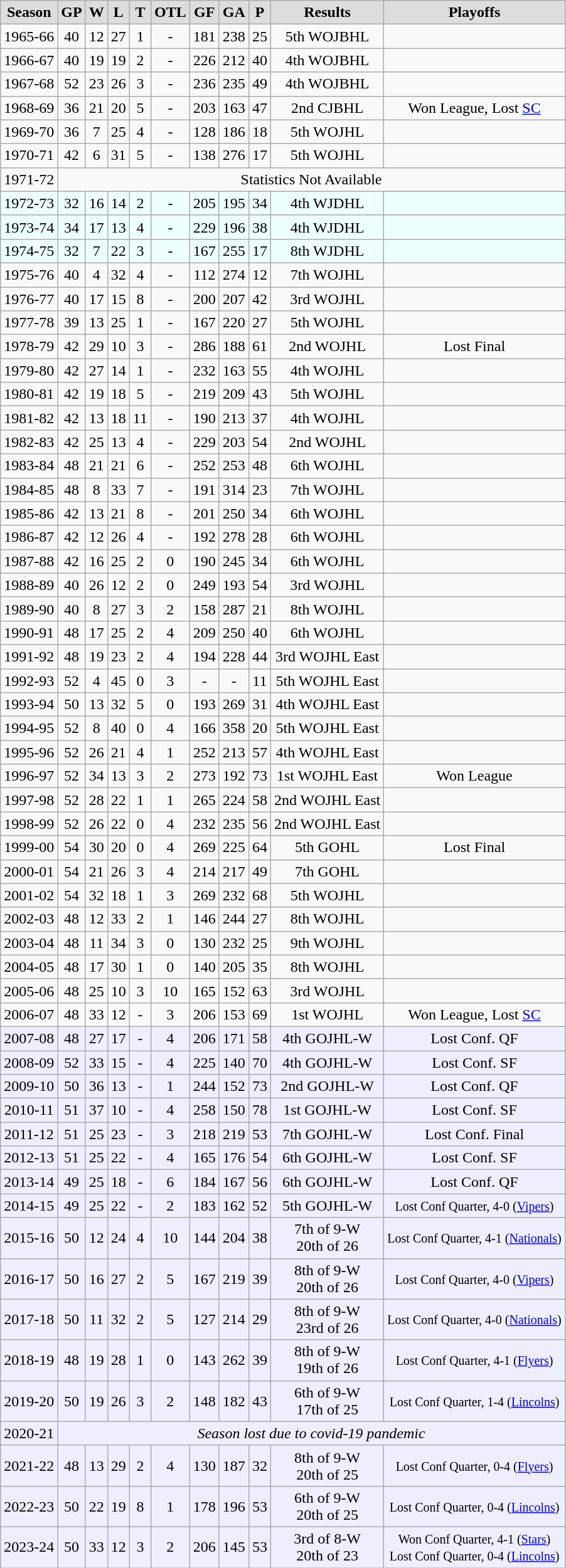<table class="wikitable">
<tr align="center"  bgcolor="#dddddd">
<td><strong>Season</strong></td>
<td><strong>GP</strong></td>
<td><strong>W</strong></td>
<td><strong>L</strong></td>
<td><strong>T</strong></td>
<td><strong>OTL</strong></td>
<td><strong>GF</strong></td>
<td><strong>GA</strong></td>
<td><strong>P</strong></td>
<td><strong>Results</strong></td>
<td><strong>Playoffs</strong></td>
</tr>
<tr align="center">
<td>1965-66</td>
<td>40</td>
<td>12</td>
<td>27</td>
<td>1</td>
<td>-</td>
<td>181</td>
<td>238</td>
<td>25</td>
<td>5th WOJBHL</td>
<td></td>
</tr>
<tr align="center">
<td>1966-67</td>
<td>40</td>
<td>19</td>
<td>19</td>
<td>2</td>
<td>-</td>
<td>226</td>
<td>212</td>
<td>40</td>
<td>4th WOJBHL</td>
<td></td>
</tr>
<tr align="center">
<td>1967-68</td>
<td>52</td>
<td>23</td>
<td>26</td>
<td>3</td>
<td>-</td>
<td>236</td>
<td>235</td>
<td>49</td>
<td>4th WOJBHL</td>
<td></td>
</tr>
<tr align="center">
<td>1968-69</td>
<td>36</td>
<td>21</td>
<td>20</td>
<td>5</td>
<td>-</td>
<td>203</td>
<td>163</td>
<td>47</td>
<td>2nd CJBHL</td>
<td>Won League, Lost <a href='#'>SC</a></td>
</tr>
<tr align="center">
<td>1969-70</td>
<td>36</td>
<td>7</td>
<td>25</td>
<td>4</td>
<td>-</td>
<td>128</td>
<td>186</td>
<td>18</td>
<td>5th WOJHL</td>
<td></td>
</tr>
<tr align="center">
<td>1970-71</td>
<td>42</td>
<td>6</td>
<td>31</td>
<td>5</td>
<td>-</td>
<td>138</td>
<td>276</td>
<td>17</td>
<td>5th WOJHL</td>
<td></td>
</tr>
<tr align="center">
<td>1971-72</td>
<td colspan="11">Statistics Not Available</td>
</tr>
<tr align="center"  bgcolor="#eeffff">
<td>1972-73</td>
<td>32</td>
<td>16</td>
<td>14</td>
<td>2</td>
<td>-</td>
<td>205</td>
<td>195</td>
<td>34</td>
<td>4th WJDHL</td>
<td></td>
</tr>
<tr align="center"  bgcolor="#eeffff">
<td>1973-74</td>
<td>34</td>
<td>17</td>
<td>13</td>
<td>4</td>
<td>-</td>
<td>229</td>
<td>196</td>
<td>38</td>
<td>4th WJDHL</td>
<td></td>
</tr>
<tr align="center"  bgcolor="#eeffff">
<td>1974-75</td>
<td>32</td>
<td>7</td>
<td>22</td>
<td>3</td>
<td>-</td>
<td>167</td>
<td>255</td>
<td>17</td>
<td>8th WJDHL</td>
<td></td>
</tr>
<tr align="center">
<td>1975-76</td>
<td>40</td>
<td>4</td>
<td>32</td>
<td>4</td>
<td>-</td>
<td>112</td>
<td>274</td>
<td>12</td>
<td>7th WOJHL</td>
<td></td>
</tr>
<tr align="center">
<td>1976-77</td>
<td>40</td>
<td>17</td>
<td>15</td>
<td>8</td>
<td>-</td>
<td>200</td>
<td>207</td>
<td>42</td>
<td>3rd WOJHL</td>
<td></td>
</tr>
<tr align="center">
<td>1977-78</td>
<td>39</td>
<td>13</td>
<td>25</td>
<td>1</td>
<td>-</td>
<td>167</td>
<td>220</td>
<td>27</td>
<td>5th WOJHL</td>
<td></td>
</tr>
<tr align="center">
<td>1978-79</td>
<td>42</td>
<td>29</td>
<td>10</td>
<td>3</td>
<td>-</td>
<td>286</td>
<td>188</td>
<td>61</td>
<td>2nd WOJHL</td>
<td>Lost Final</td>
</tr>
<tr align="center">
<td>1979-80</td>
<td>42</td>
<td>27</td>
<td>14</td>
<td>1</td>
<td>-</td>
<td>232</td>
<td>163</td>
<td>55</td>
<td>4th WOJHL</td>
<td></td>
</tr>
<tr align="center">
<td>1980-81</td>
<td>42</td>
<td>19</td>
<td>18</td>
<td>5</td>
<td>-</td>
<td>219</td>
<td>209</td>
<td>43</td>
<td>5th WOJHL</td>
<td></td>
</tr>
<tr align="center">
<td>1981-82</td>
<td>42</td>
<td>13</td>
<td>18</td>
<td>11</td>
<td>-</td>
<td>190</td>
<td>213</td>
<td>37</td>
<td>4th WOJHL</td>
<td></td>
</tr>
<tr align="center">
<td>1982-83</td>
<td>42</td>
<td>25</td>
<td>13</td>
<td>4</td>
<td>-</td>
<td>229</td>
<td>203</td>
<td>54</td>
<td>2nd WOJHL</td>
<td></td>
</tr>
<tr align="center">
<td>1983-84</td>
<td>48</td>
<td>21</td>
<td>21</td>
<td>6</td>
<td>-</td>
<td>252</td>
<td>253</td>
<td>48</td>
<td>6th WOJHL</td>
<td></td>
</tr>
<tr align="center">
<td>1984-85</td>
<td>48</td>
<td>8</td>
<td>33</td>
<td>7</td>
<td>-</td>
<td>191</td>
<td>314</td>
<td>23</td>
<td>7th WOJHL</td>
<td></td>
</tr>
<tr align="center">
<td>1985-86</td>
<td>42</td>
<td>13</td>
<td>21</td>
<td>8</td>
<td>-</td>
<td>201</td>
<td>250</td>
<td>34</td>
<td>6th WOJHL</td>
<td></td>
</tr>
<tr align="center">
<td>1986-87</td>
<td>42</td>
<td>12</td>
<td>26</td>
<td>4</td>
<td>-</td>
<td>192</td>
<td>278</td>
<td>28</td>
<td>6th WOJHL</td>
<td></td>
</tr>
<tr align="center">
<td>1987-88</td>
<td>42</td>
<td>16</td>
<td>25</td>
<td>2</td>
<td>0</td>
<td>190</td>
<td>245</td>
<td>34</td>
<td>6th WOJHL</td>
<td></td>
</tr>
<tr align="center">
<td>1988-89</td>
<td>40</td>
<td>26</td>
<td>12</td>
<td>2</td>
<td>0</td>
<td>249</td>
<td>193</td>
<td>54</td>
<td>3rd WOJHL</td>
<td></td>
</tr>
<tr align="center">
<td>1989-90</td>
<td>40</td>
<td>8</td>
<td>27</td>
<td>3</td>
<td>2</td>
<td>158</td>
<td>287</td>
<td>21</td>
<td>8th WOJHL</td>
<td></td>
</tr>
<tr align="center">
<td>1990-91</td>
<td>48</td>
<td>17</td>
<td>25</td>
<td>2</td>
<td>4</td>
<td>209</td>
<td>250</td>
<td>40</td>
<td>6th WOJHL</td>
<td></td>
</tr>
<tr align="center">
<td>1991-92</td>
<td>48</td>
<td>19</td>
<td>23</td>
<td>2</td>
<td>4</td>
<td>194</td>
<td>228</td>
<td>44</td>
<td>3rd WOJHL East</td>
<td></td>
</tr>
<tr align="center">
<td>1992-93</td>
<td>52</td>
<td>4</td>
<td>45</td>
<td>0</td>
<td>3</td>
<td>-</td>
<td>-</td>
<td>11</td>
<td>5th WOJHL East</td>
<td></td>
</tr>
<tr align="center">
<td>1993-94</td>
<td>50</td>
<td>13</td>
<td>32</td>
<td>5</td>
<td>0</td>
<td>193</td>
<td>269</td>
<td>31</td>
<td>4th WOJHL East</td>
<td></td>
</tr>
<tr align="center">
<td>1994-95</td>
<td>52</td>
<td>8</td>
<td>40</td>
<td>0</td>
<td>4</td>
<td>166</td>
<td>358</td>
<td>20</td>
<td>5th WOJHL East</td>
<td></td>
</tr>
<tr align="center">
<td>1995-96</td>
<td>52</td>
<td>26</td>
<td>21</td>
<td>4</td>
<td>1</td>
<td>252</td>
<td>213</td>
<td>57</td>
<td>4th WOJHL East</td>
<td></td>
</tr>
<tr align="center">
<td>1996-97</td>
<td>52</td>
<td>34</td>
<td>13</td>
<td>3</td>
<td>2</td>
<td>273</td>
<td>192</td>
<td>73</td>
<td>1st WOJHL East</td>
<td>Won League</td>
</tr>
<tr align="center">
<td>1997-98</td>
<td>52</td>
<td>28</td>
<td>22</td>
<td>1</td>
<td>1</td>
<td>265</td>
<td>224</td>
<td>58</td>
<td>2nd WOJHL East</td>
<td></td>
</tr>
<tr align="center">
<td>1998-99</td>
<td>52</td>
<td>26</td>
<td>22</td>
<td>0</td>
<td>4</td>
<td>232</td>
<td>235</td>
<td>56</td>
<td>2nd WOJHL East</td>
<td></td>
</tr>
<tr align="center">
<td>1999-00</td>
<td>54</td>
<td>30</td>
<td>20</td>
<td>0</td>
<td>4</td>
<td>269</td>
<td>225</td>
<td>64</td>
<td>5th GOHL</td>
<td>Lost Final</td>
</tr>
<tr align="center">
<td>2000-01</td>
<td>54</td>
<td>21</td>
<td>26</td>
<td>3</td>
<td>4</td>
<td>214</td>
<td>217</td>
<td>49</td>
<td>7th GOHL</td>
<td></td>
</tr>
<tr align="center">
<td>2001-02</td>
<td>54</td>
<td>32</td>
<td>18</td>
<td>1</td>
<td>3</td>
<td>269</td>
<td>232</td>
<td>68</td>
<td>5th WOJHL</td>
<td></td>
</tr>
<tr align="center">
<td>2002-03</td>
<td>48</td>
<td>12</td>
<td>33</td>
<td>2</td>
<td>1</td>
<td>146</td>
<td>244</td>
<td>27</td>
<td>8th WOJHL</td>
<td></td>
</tr>
<tr align="center">
<td>2003-04</td>
<td>48</td>
<td>11</td>
<td>34</td>
<td>3</td>
<td>0</td>
<td>130</td>
<td>232</td>
<td>25</td>
<td>9th WOJHL</td>
<td></td>
</tr>
<tr align="center">
<td>2004-05</td>
<td>48</td>
<td>17</td>
<td>30</td>
<td>1</td>
<td>0</td>
<td>140</td>
<td>205</td>
<td>35</td>
<td>8th WOJHL</td>
<td></td>
</tr>
<tr align="center">
<td>2005-06</td>
<td>48</td>
<td>25</td>
<td>10</td>
<td>3</td>
<td>10</td>
<td>165</td>
<td>152</td>
<td>63</td>
<td>3rd WOJHL</td>
<td></td>
</tr>
<tr align="center">
<td>2006-07</td>
<td>48</td>
<td>33</td>
<td>12</td>
<td>-</td>
<td>3</td>
<td>206</td>
<td>153</td>
<td>69</td>
<td>1st WOJHL</td>
<td>Won League, Lost <a href='#'>SC</a></td>
</tr>
<tr align="center" bgcolor="#eeeeff">
<td>2007-08</td>
<td>48</td>
<td>27</td>
<td>17</td>
<td>-</td>
<td>4</td>
<td>206</td>
<td>171</td>
<td>58</td>
<td>4th GOJHL-W</td>
<td>Lost Conf. QF</td>
</tr>
<tr align="center" bgcolor="#eeeeff">
<td>2008-09</td>
<td>52</td>
<td>33</td>
<td>15</td>
<td>-</td>
<td>4</td>
<td>225</td>
<td>140</td>
<td>70</td>
<td>4th GOJHL-W</td>
<td>Lost Conf. SF</td>
</tr>
<tr align="center" bgcolor="#eeeeff">
<td>2009-10</td>
<td>50</td>
<td>36</td>
<td>13</td>
<td>-</td>
<td>1</td>
<td>244</td>
<td>152</td>
<td>73</td>
<td>2nd GOJHL-W</td>
<td>Lost Conf. QF</td>
</tr>
<tr align="center" bgcolor="#eeeeff">
<td>2010-11</td>
<td>51</td>
<td>37</td>
<td>10</td>
<td>-</td>
<td>4</td>
<td>258</td>
<td>150</td>
<td>78</td>
<td>1st GOJHL-W</td>
<td>Lost Conf. SF</td>
</tr>
<tr align="center" bgcolor="#eeeeff">
<td>2011-12</td>
<td>51</td>
<td>25</td>
<td>23</td>
<td>-</td>
<td>3</td>
<td>218</td>
<td>219</td>
<td>53</td>
<td>7th GOJHL-W</td>
<td>Lost Conf. Final</td>
</tr>
<tr align="center" bgcolor="#eeeeff">
<td>2012-13</td>
<td>51</td>
<td>25</td>
<td>22</td>
<td>-</td>
<td>4</td>
<td>165</td>
<td>176</td>
<td>54</td>
<td>6th GOJHL-W</td>
<td>Lost Conf. SF</td>
</tr>
<tr align="center" bgcolor="#eeeeff">
<td>2013-14</td>
<td>49</td>
<td>25</td>
<td>18</td>
<td>-</td>
<td>6</td>
<td>184</td>
<td>167</td>
<td>56</td>
<td>6th GOJHL-W</td>
<td>Lost Conf. QF</td>
</tr>
<tr align="center" bgcolor="#eeeeff">
<td>2014-15</td>
<td>49</td>
<td>25</td>
<td>22</td>
<td>-</td>
<td>2</td>
<td>183</td>
<td>162</td>
<td>52</td>
<td>5th GOJHL-W</td>
<td><small>Lost Conf Quarter, 4-0 (<a href='#'>Vipers</a>)</small></td>
</tr>
<tr align="center" bgcolor="#eeeeff">
<td>2015-16</td>
<td>50</td>
<td>12</td>
<td>24</td>
<td>4</td>
<td>10</td>
<td>144</td>
<td>204</td>
<td>38</td>
<td>7th of 9-W<br>20th of 26</td>
<td><small>Lost Conf Quarter, 4-1 (<a href='#'>Nationals</a>)</small></td>
</tr>
<tr align="center" bgcolor="#eeeeff">
<td>2016-17</td>
<td>50</td>
<td>16</td>
<td>27</td>
<td>2</td>
<td>5</td>
<td>167</td>
<td>219</td>
<td>39</td>
<td>8th of 9-W<br>20th of 26</td>
<td><small>Lost Conf Quarter, 4-0 (<a href='#'>Vipers</a>)</small></td>
</tr>
<tr align="center" bgcolor="#eeeeff">
<td>2017-18</td>
<td>50</td>
<td>11</td>
<td>32</td>
<td>2</td>
<td>5</td>
<td>127</td>
<td>214</td>
<td>29</td>
<td>8th of 9-W<br>23rd of 26</td>
<td><small>Lost Conf Quarter, 4-0 (<a href='#'>Nationals</a>)</small></td>
</tr>
<tr align="center" bgcolor="#eeeeff">
<td>2018-19</td>
<td>48</td>
<td>19</td>
<td>28</td>
<td>1</td>
<td>0</td>
<td>143</td>
<td>262</td>
<td>39</td>
<td>8th of 9-W<br>19th of 26</td>
<td><small>Lost Conf Quarter, 4-1 (<a href='#'>Flyers</a>)</small></td>
</tr>
<tr align="center" bgcolor="#eeeeff">
<td>2019-20</td>
<td>50</td>
<td>19</td>
<td>26</td>
<td>3</td>
<td>2</td>
<td>148</td>
<td>182</td>
<td>43</td>
<td>6th of 9-W<br>17th of 25</td>
<td><small>Lost Conf Quarter, 1-4 (<a href='#'>Lincolns</a>)</small></td>
</tr>
<tr align="center" bgcolor="#eeeeff">
<td>2020-21</td>
<td colspan=10><em>Season lost due to covid-19 pandemic</em></td>
</tr>
<tr align="center" bgcolor="#eeeeff">
<td>2021-22</td>
<td>48</td>
<td>13</td>
<td>29</td>
<td>2</td>
<td>4</td>
<td>130</td>
<td>187</td>
<td>32</td>
<td>8th of 9-W<br>20th of 25</td>
<td><small>Lost Conf Quarter, 0-4 (<a href='#'>Flyers</a>)</small></td>
</tr>
<tr align="center" bgcolor="#eeeeff">
<td>2022-23</td>
<td>50</td>
<td>22</td>
<td>19</td>
<td>8</td>
<td>1</td>
<td>178</td>
<td>196</td>
<td>53</td>
<td>6th of 9-W<br>20th of 25</td>
<td><small>Lost Conf Quarter, 0-4 (<a href='#'>Lincolns</a>)</small></td>
</tr>
<tr align="center" bgcolor="#eeeeff">
<td>2023-24</td>
<td>50</td>
<td>33</td>
<td>12</td>
<td>3</td>
<td>2</td>
<td>206</td>
<td>145</td>
<td>53</td>
<td>3rd of 8-W<br>20th of 23</td>
<td><small>Won Conf Quarter, 4-1 (<a href='#'>Stars</a>)<br>Lost Conf Quarter, 0-4 (<a href='#'>Lincolns</a>)</small></td>
</tr>
</table>
